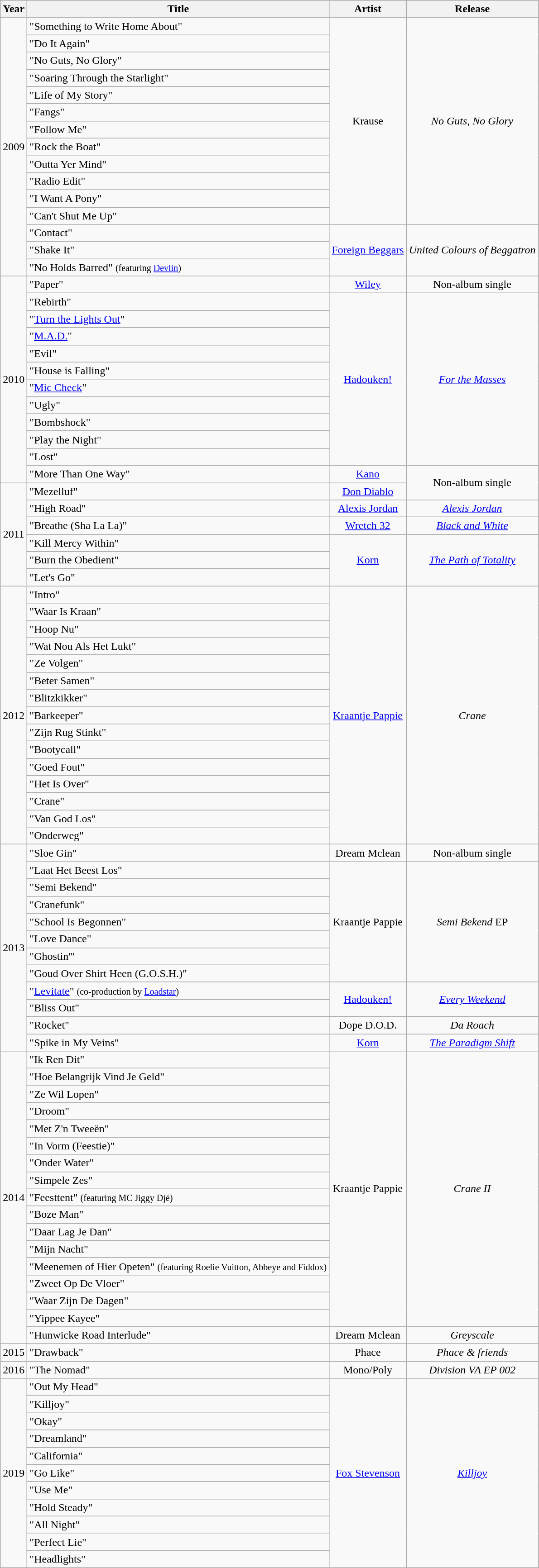<table class="wikitable">
<tr>
<th rowspan="1">Year</th>
<th rowspan="1">Title</th>
<th rowspan="1">Artist</th>
<th rowspan="1">Release</th>
</tr>
<tr>
<td rowspan="15">2009</td>
<td>"Something to Write Home About"</td>
<td rowspan="12" align="center">Krause</td>
<td rowspan="12" align="center"><em>No Guts, No Glory</em></td>
</tr>
<tr>
<td>"Do It Again"</td>
</tr>
<tr>
<td>"No Guts, No Glory"</td>
</tr>
<tr>
<td>"Soaring Through the Starlight"</td>
</tr>
<tr>
<td>"Life of My Story"</td>
</tr>
<tr>
<td>"Fangs"</td>
</tr>
<tr>
<td>"Follow Me"</td>
</tr>
<tr>
<td>"Rock the Boat"</td>
</tr>
<tr>
<td>"Outta Yer Mind"</td>
</tr>
<tr>
<td>"Radio Edit"</td>
</tr>
<tr>
<td>"I Want A Pony"</td>
</tr>
<tr>
<td>"Can't Shut Me Up"</td>
</tr>
<tr>
<td>"Contact"</td>
<td rowspan="3" align="center"><a href='#'>Foreign Beggars</a></td>
<td rowspan="3" align="center"><em>United Colours of Beggatron</em></td>
</tr>
<tr>
<td>"Shake It"</td>
</tr>
<tr>
<td>"No Holds Barred" <small>(featuring <a href='#'>Devlin</a>)</small></td>
</tr>
<tr>
<td rowspan="12">2010</td>
<td>"Paper"</td>
<td align="center"><a href='#'>Wiley</a></td>
<td align="center">Non-album single</td>
</tr>
<tr>
<td>"Rebirth"</td>
<td rowspan="10" align="center"><a href='#'>Hadouken!</a></td>
<td rowspan="10" align="center"><em><a href='#'>For the Masses</a></em></td>
</tr>
<tr>
<td>"<a href='#'>Turn the Lights Out</a>"</td>
</tr>
<tr>
<td>"<a href='#'>M.A.D.</a>"</td>
</tr>
<tr>
<td>"Evil"</td>
</tr>
<tr>
<td>"House is Falling"</td>
</tr>
<tr>
<td>"<a href='#'>Mic Check</a>"</td>
</tr>
<tr>
<td>"Ugly"</td>
</tr>
<tr>
<td>"Bombshock"</td>
</tr>
<tr>
<td>"Play the Night"</td>
</tr>
<tr>
<td>"Lost"</td>
</tr>
<tr>
<td>"More Than One Way"</td>
<td align="center"><a href='#'>Kano</a></td>
<td rowspan="2" align="center">Non-album single</td>
</tr>
<tr>
<td rowspan="6" align="center">2011</td>
<td>"Mezelluf"</td>
<td align="center"><a href='#'>Don Diablo</a></td>
</tr>
<tr>
<td>"High Road"</td>
<td align="center"><a href='#'>Alexis Jordan</a></td>
<td align="center"><em><a href='#'>Alexis Jordan</a></em></td>
</tr>
<tr>
<td>"Breathe (Sha La La)"</td>
<td align="center"><a href='#'>Wretch 32</a></td>
<td align="center"><em><a href='#'>Black and White</a></em></td>
</tr>
<tr>
<td>"Kill Mercy Within"</td>
<td rowspan="3" align="center"><a href='#'>Korn</a></td>
<td rowspan="3" align="center"><em><a href='#'>The Path of Totality</a></em></td>
</tr>
<tr>
<td>"Burn the Obedient"</td>
</tr>
<tr>
<td>"Let's Go"</td>
</tr>
<tr>
<td rowspan="15">2012</td>
<td>"Intro"</td>
<td rowspan="15" align="center"><a href='#'>Kraantje Pappie</a></td>
<td rowspan="15" align="center"><em>Crane</em></td>
</tr>
<tr>
<td>"Waar Is Kraan"</td>
</tr>
<tr>
<td>"Hoop Nu"</td>
</tr>
<tr>
<td>"Wat Nou Als Het Lukt"</td>
</tr>
<tr>
<td>"Ze Volgen"</td>
</tr>
<tr>
<td>"Beter Samen"</td>
</tr>
<tr>
<td>"Blitzkikker"</td>
</tr>
<tr>
<td>"Barkeeper"</td>
</tr>
<tr>
<td>"Zijn Rug Stinkt"</td>
</tr>
<tr>
<td>"Bootycall"</td>
</tr>
<tr>
<td>"Goed Fout"</td>
</tr>
<tr>
<td>"Het Is Over"</td>
</tr>
<tr>
<td>"Crane"</td>
</tr>
<tr>
<td>"Van God Los"</td>
</tr>
<tr>
<td>"Onderweg"</td>
</tr>
<tr>
<td rowspan="12">2013</td>
<td>"Sloe Gin"</td>
<td align="center">Dream Mclean</td>
<td align="center">Non-album single</td>
</tr>
<tr>
<td>"Laat Het Beest Los"</td>
<td rowspan="7" align="center">Kraantje Pappie</td>
<td rowspan="7" align="center"><em>Semi Bekend</em> EP</td>
</tr>
<tr>
<td>"Semi Bekend"</td>
</tr>
<tr>
<td>"Cranefunk"</td>
</tr>
<tr>
<td>"School Is Begonnen"</td>
</tr>
<tr>
<td>"Love Dance"</td>
</tr>
<tr>
<td>"Ghostin'"</td>
</tr>
<tr>
<td>"Goud Over Shirt Heen (G.O.S.H.)"</td>
</tr>
<tr>
<td>"<a href='#'>Levitate</a>" <small>(co-production by <a href='#'>Loadstar</a>)</small></td>
<td rowspan="2" align="center"><a href='#'>Hadouken!</a></td>
<td rowspan="2" align="center"><em><a href='#'>Every Weekend</a></em></td>
</tr>
<tr>
<td>"Bliss Out"</td>
</tr>
<tr>
<td>"Rocket"</td>
<td align="center">Dope D.O.D.</td>
<td align="center"><em>Da Roach</em></td>
</tr>
<tr>
<td>"Spike in My Veins"</td>
<td align="center"><a href='#'>Korn</a></td>
<td align="center"><em><a href='#'>The Paradigm Shift</a></em></td>
</tr>
<tr>
<td rowspan="17">2014</td>
<td>"Ik Ren Dit"</td>
<td align="center" rowspan="16">Kraantje Pappie</td>
<td align="center" rowspan="16"><em>Crane II</em></td>
</tr>
<tr>
<td>"Hoe Belangrijk Vind Je Geld"</td>
</tr>
<tr>
<td>"Ze Wil Lopen"</td>
</tr>
<tr>
<td>"Droom"</td>
</tr>
<tr>
<td>"Met Z'n Tweeën"</td>
</tr>
<tr>
<td>"In Vorm (Feestie)"</td>
</tr>
<tr>
<td>"Onder Water"</td>
</tr>
<tr>
<td>"Simpele Zes"</td>
</tr>
<tr>
<td>"Feesttent" <small>(featuring MC Jiggy Djé)</small></td>
</tr>
<tr>
<td>"Boze Man"</td>
</tr>
<tr>
<td>"Daar Lag Je Dan"</td>
</tr>
<tr>
<td>"Mijn Nacht"</td>
</tr>
<tr>
<td>"Meenemen of Hier Opeten" <small>(featuring Roelie Vuitton, Abbeye and Fiddox)</small></td>
</tr>
<tr>
<td>"Zweet Op De Vloer"</td>
</tr>
<tr>
<td>"Waar Zijn De Dagen"</td>
</tr>
<tr>
<td>"Yippee Kayee"</td>
</tr>
<tr>
<td>"Hunwicke Road Interlude"</td>
<td align="center">Dream Mclean</td>
<td align="center"><em>Greyscale</em></td>
</tr>
<tr>
<td rowspan="1">2015</td>
<td>"Drawback"</td>
<td align="center">Phace</td>
<td align="center"><em>Phace & friends</em></td>
</tr>
<tr>
<td rowspan="1">2016</td>
<td>"The Nomad"</td>
<td align="center">Mono/Poly</td>
<td align="center"><em>Division VA EP 002</em></td>
</tr>
<tr>
<td rowspan="11">2019</td>
<td>"Out My Head"</td>
<td align="center" rowspan="11"><a href='#'>Fox Stevenson</a></td>
<td align="center" rowspan="11"><a href='#'><em>Killjoy</em></a></td>
</tr>
<tr>
<td>"Killjoy"</td>
</tr>
<tr>
<td>"Okay"</td>
</tr>
<tr>
<td>"Dreamland"</td>
</tr>
<tr>
<td>"California"</td>
</tr>
<tr>
<td>"Go Like"</td>
</tr>
<tr>
<td>"Use Me"</td>
</tr>
<tr>
<td>"Hold Steady"</td>
</tr>
<tr>
<td>"All Night"</td>
</tr>
<tr>
<td>"Perfect Lie"</td>
</tr>
<tr>
<td>"Headlights"</td>
</tr>
</table>
